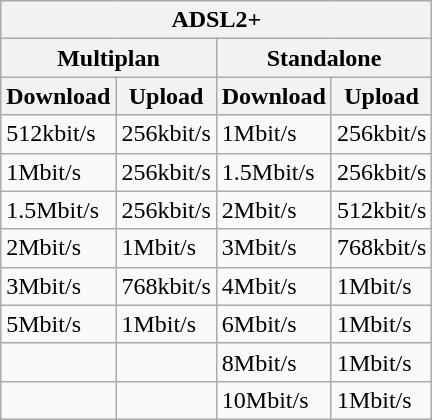<table class="wikitable">
<tr>
<th width = "90" colspan = "4">ADSL2+</th>
</tr>
<tr>
<th width = "90" colspan = "2">Multiplan</th>
<th width = "90" colspan = "2">Standalone</th>
</tr>
<tr>
<th>Download</th>
<th>Upload</th>
<th>Download</th>
<th>Upload</th>
</tr>
<tr>
<td>512kbit/s</td>
<td>256kbit/s</td>
<td>1Mbit/s</td>
<td>256kbit/s</td>
</tr>
<tr>
<td>1Mbit/s</td>
<td>256kbit/s</td>
<td>1.5Mbit/s</td>
<td>256kbit/s</td>
</tr>
<tr>
<td>1.5Mbit/s</td>
<td>256kbit/s</td>
<td>2Mbit/s</td>
<td>512kbit/s</td>
</tr>
<tr>
<td>2Mbit/s</td>
<td>1Mbit/s</td>
<td>3Mbit/s</td>
<td>768kbit/s</td>
</tr>
<tr>
<td>3Mbit/s</td>
<td>768kbit/s</td>
<td>4Mbit/s</td>
<td>1Mbit/s</td>
</tr>
<tr>
<td>5Mbit/s</td>
<td>1Mbit/s</td>
<td>6Mbit/s</td>
<td>1Mbit/s</td>
</tr>
<tr>
<td></td>
<td></td>
<td>8Mbit/s</td>
<td>1Mbit/s</td>
</tr>
<tr>
<td></td>
<td></td>
<td>10Mbit/s</td>
<td>1Mbit/s</td>
</tr>
</table>
